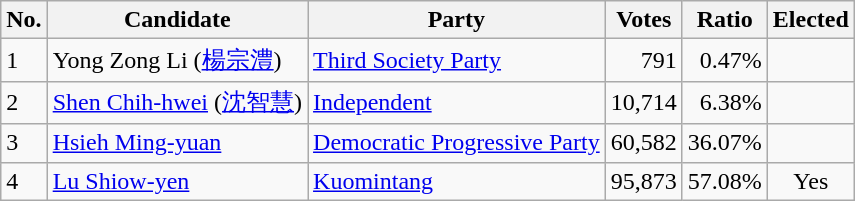<table class=wikitable>
<tr>
<th>No.</th>
<th>Candidate</th>
<th>Party</th>
<th>Votes</th>
<th>Ratio</th>
<th>Elected</th>
</tr>
<tr>
<td>1</td>
<td>Yong Zong Li  (<a href='#'>楊宗澧</a>)</td>
<td><a href='#'>Third Society Party</a></td>
<td align="right">791</td>
<td align="right">0.47%</td>
<td></td>
</tr>
<tr>
<td>2</td>
<td><a href='#'>Shen Chih-hwei</a>  (<a href='#'>沈智慧</a>)</td>
<td><a href='#'>Independent</a></td>
<td align="right">10,714</td>
<td align="right">6.38%</td>
<td></td>
</tr>
<tr>
<td>3</td>
<td><a href='#'>Hsieh Ming-yuan</a></td>
<td><a href='#'>Democratic Progressive Party</a></td>
<td align="right">60,582</td>
<td align="right">36.07%</td>
<td></td>
</tr>
<tr>
<td>4</td>
<td><a href='#'>Lu Shiow-yen</a></td>
<td><a href='#'>Kuomintang</a></td>
<td align="right">95,873</td>
<td align="right">57.08%</td>
<td align="center">Yes</td>
</tr>
</table>
